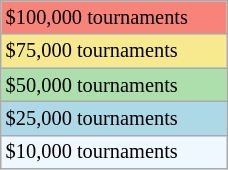<table class="wikitable" style="font-size:85%;" width=12%>
<tr style="background:#f88379;">
<td>$100,000 tournaments</td>
</tr>
<tr style="background:#f7e98e;">
<td>$75,000 tournaments</td>
</tr>
<tr style="background:#addfad;">
<td>$50,000 tournaments</td>
</tr>
<tr style="background:lightblue;">
<td>$25,000 tournaments</td>
</tr>
<tr style="background:#f0f8ff;">
<td>$10,000 tournaments</td>
</tr>
</table>
